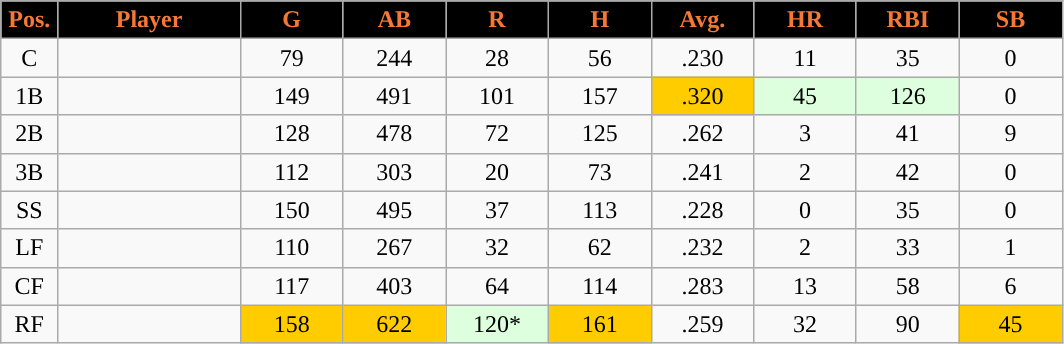<table class="wikitable sortable">
<tr>
<th style="background:black;color:#f47937;" width="5%">Pos.</th>
<th style="background:black;color:#f47937;" width="16%">Player</th>
<th style="background:black;color:#f47937;" width="9%">G</th>
<th style="background:black;color:#f47937;" width="9%">AB</th>
<th style="background:black;color:#f47937;" width="9%">R</th>
<th style="background:black;color:#f47937;" width="9%">H</th>
<th style="background:black;color:#f47937;" width="9%">Avg.</th>
<th style="background:black;color:#f47937;" width="9%">HR</th>
<th style="background:black;color:#f47937;" width="9%">RBI</th>
<th style="background:black;color:#f47937;" width="9%">SB</th>
</tr>
<tr align="center">
<td>C</td>
<td></td>
<td>79</td>
<td>244</td>
<td>28</td>
<td>56</td>
<td>.230</td>
<td>11</td>
<td>35</td>
<td>0</td>
</tr>
<tr align="center">
<td>1B</td>
<td></td>
<td>149</td>
<td>491</td>
<td>101</td>
<td>157</td>
<td bgcolor="#FFCC00">.320</td>
<td bgcolor="#DDFFDD">45</td>
<td style="background:#DDFFDD;">126</td>
<td>0</td>
</tr>
<tr align="center">
<td>2B</td>
<td></td>
<td>128</td>
<td>478</td>
<td>72</td>
<td>125</td>
<td>.262</td>
<td>3</td>
<td>41</td>
<td>9</td>
</tr>
<tr align="center">
<td>3B</td>
<td></td>
<td>112</td>
<td>303</td>
<td>20</td>
<td>73</td>
<td>.241</td>
<td>2</td>
<td>42</td>
<td>0</td>
</tr>
<tr align="center">
<td>SS</td>
<td></td>
<td>150</td>
<td>495</td>
<td>37</td>
<td>113</td>
<td>.228</td>
<td>0</td>
<td>35</td>
<td>0</td>
</tr>
<tr align="center">
<td>LF</td>
<td></td>
<td>110</td>
<td>267</td>
<td>32</td>
<td>62</td>
<td>.232</td>
<td>2</td>
<td>33</td>
<td>1</td>
</tr>
<tr align="center">
<td>CF</td>
<td></td>
<td>117</td>
<td>403</td>
<td>64</td>
<td>114</td>
<td>.283</td>
<td>13</td>
<td>58</td>
<td>6</td>
</tr>
<tr align="center">
<td>RF</td>
<td></td>
<td bgcolor="#FFCC00">158</td>
<td bgcolor="#FFCC00">622</td>
<td bgcolor="#DDFFDD">120*</td>
<td bgcolor="#FFCC00">161</td>
<td>.259</td>
<td>32</td>
<td>90</td>
<td bgcolor="#FFCC00">45</td>
</tr>
</table>
